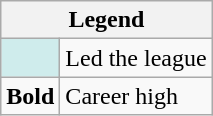<table class="wikitable mw-collapsible mw-collapsed">
<tr>
<th colspan="2">Legend</th>
</tr>
<tr>
<td style="background:#cfecec;"></td>
<td>Led the league</td>
</tr>
<tr>
<td><strong>Bold</strong></td>
<td>Career high</td>
</tr>
</table>
